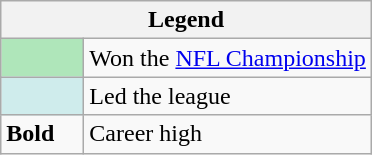<table class="wikitable mw-collapsible">
<tr>
<th colspan="2">Legend</th>
</tr>
<tr>
<td style="background:#afe6ba; width:3em;"></td>
<td>Won the <a href='#'>NFL Championship</a></td>
</tr>
<tr>
<td style="background:#cfecec; width:3em;"></td>
<td>Led the league</td>
</tr>
<tr>
<td><strong>Bold</strong></td>
<td>Career high</td>
</tr>
</table>
